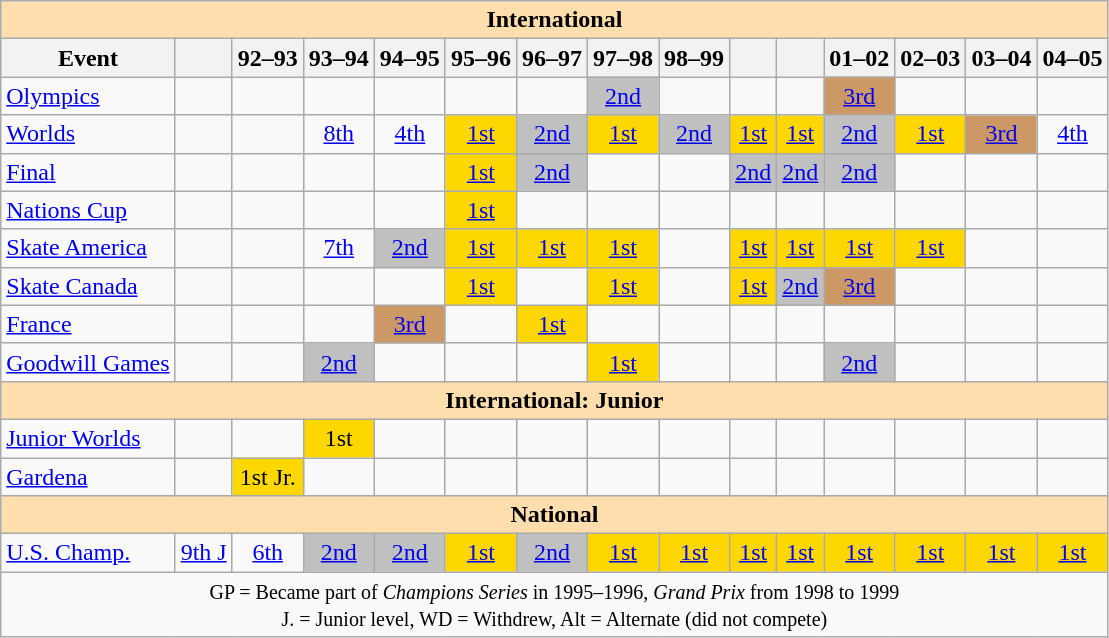<table class="wikitable" style="text-align:center">
<tr>
<th colspan="15" style="background-color: #ffdead;" align="center">International</th>
</tr>
<tr>
<th>Event</th>
<th></th>
<th>92–93</th>
<th>93–94</th>
<th>94–95</th>
<th>95–96</th>
<th>96–97</th>
<th>97–98</th>
<th>98–99</th>
<th></th>
<th></th>
<th>01–02</th>
<th>02–03</th>
<th>03–04</th>
<th>04–05</th>
</tr>
<tr>
<td align=left><a href='#'>Olympics</a></td>
<td></td>
<td></td>
<td></td>
<td></td>
<td></td>
<td></td>
<td bgcolor=silver><a href='#'>2nd</a></td>
<td></td>
<td></td>
<td></td>
<td bgcolor=cc9966><a href='#'>3rd</a></td>
<td></td>
<td></td>
<td></td>
</tr>
<tr>
<td align=left><a href='#'>Worlds</a></td>
<td></td>
<td></td>
<td><a href='#'>8th</a></td>
<td><a href='#'>4th</a></td>
<td bgcolor=gold><a href='#'>1st</a></td>
<td bgcolor=silver><a href='#'>2nd</a></td>
<td bgcolor=gold><a href='#'>1st</a></td>
<td bgcolor=silver><a href='#'>2nd</a></td>
<td bgcolor=gold><a href='#'>1st</a></td>
<td bgcolor=gold><a href='#'>1st</a></td>
<td bgcolor=silver><a href='#'>2nd</a></td>
<td bgcolor=gold><a href='#'>1st</a></td>
<td bgcolor=cc9966><a href='#'>3rd</a></td>
<td><a href='#'>4th</a></td>
</tr>
<tr>
<td align=left> <a href='#'>Final</a></td>
<td></td>
<td></td>
<td></td>
<td></td>
<td bgcolor=gold><a href='#'>1st</a></td>
<td bgcolor=silver><a href='#'>2nd</a></td>
<td></td>
<td></td>
<td bgcolor=silver><a href='#'>2nd</a></td>
<td bgcolor=silver><a href='#'>2nd</a></td>
<td bgcolor=silver><a href='#'>2nd</a></td>
<td></td>
<td></td>
<td></td>
</tr>
<tr>
<td align=left> <a href='#'>Nations Cup</a></td>
<td></td>
<td></td>
<td></td>
<td></td>
<td bgcolor=gold><a href='#'>1st</a></td>
<td></td>
<td></td>
<td></td>
<td></td>
<td></td>
<td></td>
<td></td>
<td></td>
<td></td>
</tr>
<tr>
<td align=left> <a href='#'>Skate America</a></td>
<td></td>
<td></td>
<td><a href='#'>7th</a></td>
<td bgcolor=silver><a href='#'>2nd</a></td>
<td bgcolor=gold><a href='#'>1st</a></td>
<td bgcolor=gold><a href='#'>1st</a></td>
<td bgcolor=gold><a href='#'>1st</a></td>
<td></td>
<td bgcolor=gold><a href='#'>1st</a></td>
<td bgcolor=gold><a href='#'>1st</a></td>
<td bgcolor=gold><a href='#'>1st</a></td>
<td bgcolor=gold><a href='#'>1st</a></td>
<td></td>
<td></td>
</tr>
<tr>
<td align=left> <a href='#'>Skate Canada</a></td>
<td></td>
<td></td>
<td></td>
<td></td>
<td bgcolor=gold><a href='#'>1st</a></td>
<td></td>
<td bgcolor=gold><a href='#'>1st</a></td>
<td></td>
<td bgcolor=gold><a href='#'>1st</a></td>
<td bgcolor=silver><a href='#'>2nd</a></td>
<td bgcolor=cc9966><a href='#'>3rd</a></td>
<td></td>
<td></td>
<td></td>
</tr>
<tr>
<td align=left> <a href='#'>France</a></td>
<td></td>
<td></td>
<td></td>
<td bgcolor=cc9966><a href='#'>3rd</a></td>
<td></td>
<td bgcolor=gold><a href='#'>1st</a></td>
<td></td>
<td></td>
<td></td>
<td></td>
<td></td>
<td></td>
<td></td>
<td></td>
</tr>
<tr>
<td align=left><a href='#'>Goodwill Games</a></td>
<td></td>
<td></td>
<td bgcolor=silver><a href='#'>2nd</a></td>
<td></td>
<td></td>
<td></td>
<td bgcolor=gold><a href='#'>1st</a></td>
<td></td>
<td></td>
<td></td>
<td bgcolor=silver><a href='#'>2nd</a></td>
<td></td>
<td></td>
<td></td>
</tr>
<tr>
<th colspan="15" style="background-color: #ffdead; " align="center">International: Junior</th>
</tr>
<tr>
<td align=left><a href='#'>Junior Worlds</a></td>
<td></td>
<td></td>
<td bgcolor=gold>1st</td>
<td></td>
<td></td>
<td></td>
<td></td>
<td></td>
<td></td>
<td></td>
<td></td>
<td></td>
<td></td>
<td></td>
</tr>
<tr>
<td align=left><a href='#'>Gardena</a></td>
<td></td>
<td bgcolor=gold>1st Jr.</td>
<td></td>
<td></td>
<td></td>
<td></td>
<td></td>
<td></td>
<td></td>
<td></td>
<td></td>
<td></td>
<td></td>
<td></td>
</tr>
<tr>
<th colspan="15" style="background-color: #ffdead; " align="center">National</th>
</tr>
<tr>
<td align=left><a href='#'>U.S. Champ.</a></td>
<td><a href='#'>9th J</a></td>
<td><a href='#'>6th</a></td>
<td bgcolor=silver><a href='#'>2nd</a></td>
<td bgcolor=silver><a href='#'>2nd</a></td>
<td bgcolor=gold><a href='#'>1st</a></td>
<td bgcolor=silver><a href='#'>2nd</a></td>
<td bgcolor=gold><a href='#'>1st</a></td>
<td bgcolor=gold><a href='#'>1st</a></td>
<td bgcolor=gold><a href='#'>1st</a></td>
<td bgcolor=gold><a href='#'>1st</a></td>
<td bgcolor=gold><a href='#'>1st</a></td>
<td bgcolor=gold><a href='#'>1st</a></td>
<td bgcolor=gold><a href='#'>1st</a></td>
<td bgcolor=gold><a href='#'>1st</a></td>
</tr>
<tr>
<td colspan="15" align="center"><small> GP = Became part of <em>Champions Series</em> in 1995–1996, <em>Grand Prix</em> from 1998 to 1999 <br> J. = Junior level, WD = Withdrew, Alt = Alternate (did not compete) </small></td>
</tr>
</table>
